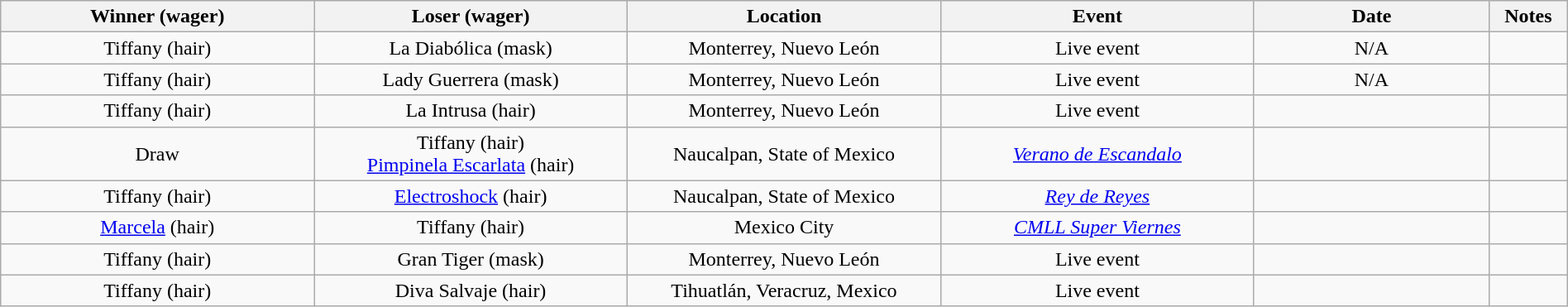<table class="wikitable sortable" width=100%  style="text-align: center">
<tr>
<th width=20% scope="col">Winner (wager)</th>
<th width=20% scope="col">Loser (wager)</th>
<th width=20% scope="col">Location</th>
<th width=20% scope="col">Event</th>
<th width=15% scope="col">Date</th>
<th class="unsortable" width=5% scope="col">Notes</th>
</tr>
<tr>
<td>Tiffany (hair)</td>
<td>La Diabólica (mask)</td>
<td>Monterrey, Nuevo León</td>
<td>Live event</td>
<td>N/A</td>
<td></td>
</tr>
<tr>
<td>Tiffany (hair)</td>
<td>Lady Guerrera (mask)</td>
<td>Monterrey, Nuevo León</td>
<td>Live event</td>
<td>N/A</td>
<td></td>
</tr>
<tr>
<td>Tiffany (hair)</td>
<td>La Intrusa (hair)</td>
<td>Monterrey, Nuevo León</td>
<td>Live event</td>
<td></td>
<td></td>
</tr>
<tr>
<td>Draw</td>
<td>Tiffany (hair)<br><a href='#'>Pimpinela Escarlata</a> (hair)</td>
<td>Naucalpan, State of Mexico</td>
<td><em><a href='#'>Verano de Escandalo</a></em></td>
<td></td>
<td></td>
</tr>
<tr>
<td>Tiffany (hair)</td>
<td><a href='#'>Electroshock</a> (hair)</td>
<td>Naucalpan, State of Mexico</td>
<td><em><a href='#'>Rey de Reyes</a></em></td>
<td></td>
<td></td>
</tr>
<tr>
<td><a href='#'>Marcela</a> (hair)</td>
<td>Tiffany (hair)</td>
<td>Mexico City</td>
<td><em><a href='#'>CMLL Super Viernes</a></em></td>
<td></td>
<td></td>
</tr>
<tr>
<td>Tiffany (hair)</td>
<td>Gran Tiger (mask)</td>
<td>Monterrey, Nuevo León</td>
<td>Live event</td>
<td></td>
<td> </td>
</tr>
<tr>
<td>Tiffany (hair)</td>
<td>Diva Salvaje (hair)</td>
<td>Tihuatlán, Veracruz, Mexico</td>
<td>Live event</td>
<td></td>
<td></td>
</tr>
</table>
